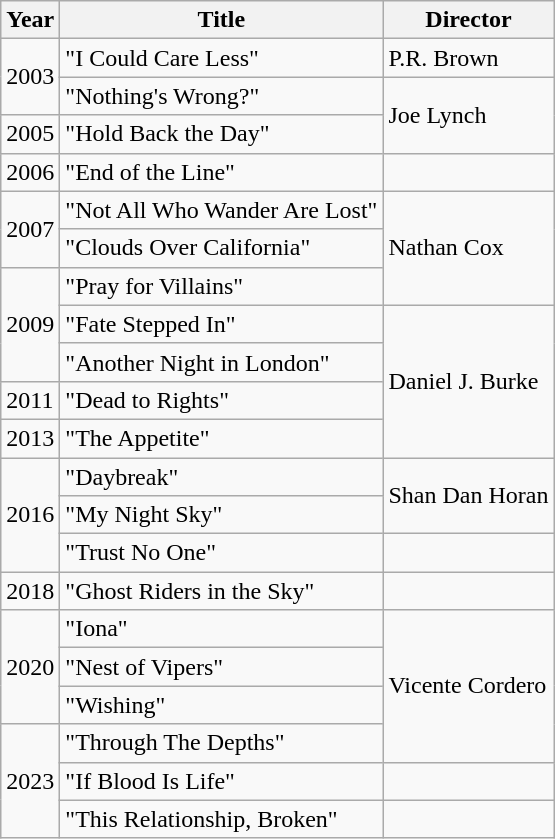<table class="wikitable">
<tr>
<th>Year</th>
<th>Title</th>
<th>Director</th>
</tr>
<tr>
<td rowspan="2">2003</td>
<td>"I Could Care Less"</td>
<td>P.R. Brown</td>
</tr>
<tr>
<td>"Nothing's Wrong?"</td>
<td rowspan="2">Joe Lynch</td>
</tr>
<tr>
<td>2005</td>
<td>"Hold Back the Day"</td>
</tr>
<tr>
<td>2006</td>
<td>"End of the Line"</td>
<td></td>
</tr>
<tr>
<td rowspan="2">2007</td>
<td>"Not All Who Wander Are Lost"</td>
<td rowspan="3">Nathan Cox</td>
</tr>
<tr>
<td>"Clouds Over California"</td>
</tr>
<tr>
<td rowspan="3">2009</td>
<td>"Pray for Villains"</td>
</tr>
<tr>
<td>"Fate Stepped In"</td>
<td rowspan="4">Daniel J. Burke</td>
</tr>
<tr>
<td>"Another Night in London"</td>
</tr>
<tr>
<td>2011</td>
<td>"Dead to Rights"</td>
</tr>
<tr>
<td>2013</td>
<td>"The Appetite"</td>
</tr>
<tr>
<td rowspan="3">2016</td>
<td>"Daybreak"</td>
<td rowspan="2">Shan Dan Horan</td>
</tr>
<tr>
<td>"My Night Sky"</td>
</tr>
<tr>
<td>"Trust No One"</td>
<td></td>
</tr>
<tr>
<td>2018</td>
<td>"Ghost Riders in the Sky"</td>
<td></td>
</tr>
<tr>
<td rowspan="3">2020</td>
<td>"Iona"</td>
<td rowspan="4">Vicente Cordero</td>
</tr>
<tr>
<td>"Nest of Vipers"</td>
</tr>
<tr>
<td>"Wishing"</td>
</tr>
<tr>
<td rowspan="3">2023</td>
<td>"Through The Depths"</td>
</tr>
<tr>
<td>"If Blood Is Life"</td>
<td></td>
</tr>
<tr>
<td>"This Relationship, Broken"</td>
<td></td>
</tr>
</table>
